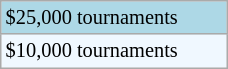<table class="wikitable" style="font-size:85%;" width=12%>
<tr bgcolor="lightblue">
<td>$25,000 tournaments</td>
</tr>
<tr bgcolor="#f0f8ff">
<td>$10,000 tournaments</td>
</tr>
</table>
